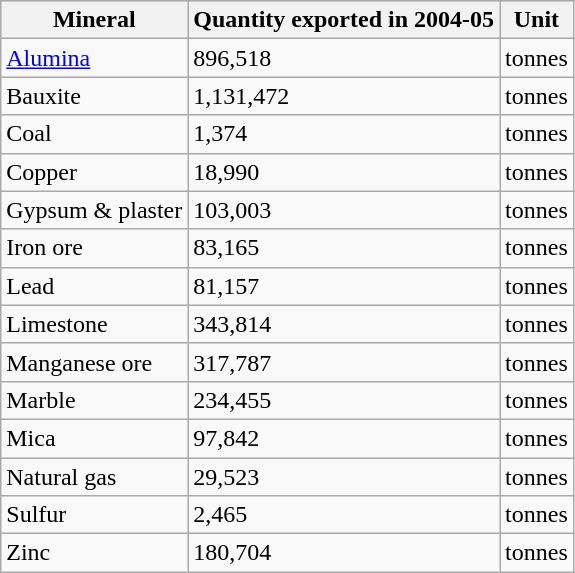<table class="wikitable sortable" class="wikitable">
<tr style="background:#ccc; text-align:center;">
<th>Mineral</th>
<th>Quantity exported in 2004-05</th>
<th>Unit</th>
</tr>
<tr>
<td><a href='#'>Alumina</a></td>
<td>896,518</td>
<td>tonnes</td>
</tr>
<tr>
<td>Bauxite</td>
<td>1,131,472</td>
<td>tonnes</td>
</tr>
<tr>
<td>Coal</td>
<td>1,374</td>
<td>tonnes</td>
</tr>
<tr>
<td>Copper</td>
<td>18,990</td>
<td>tonnes</td>
</tr>
<tr>
<td>Gypsum & plaster</td>
<td>103,003</td>
<td>tonnes</td>
</tr>
<tr>
<td>Iron ore</td>
<td>83,165</td>
<td>tonnes</td>
</tr>
<tr>
<td>Lead</td>
<td>81,157</td>
<td>tonnes</td>
</tr>
<tr>
<td>Limestone</td>
<td>343,814</td>
<td>tonnes</td>
</tr>
<tr>
<td>Manganese ore</td>
<td>317,787</td>
<td>tonnes</td>
</tr>
<tr>
<td>Marble</td>
<td>234,455</td>
<td>tonnes</td>
</tr>
<tr>
<td>Mica</td>
<td>97,842</td>
<td>tonnes</td>
</tr>
<tr>
<td>Natural gas</td>
<td>29,523</td>
<td>tonnes</td>
</tr>
<tr>
<td>Sulfur</td>
<td>2,465</td>
<td>tonnes</td>
</tr>
<tr>
<td>Zinc</td>
<td>180,704</td>
<td>tonnes</td>
</tr>
</table>
